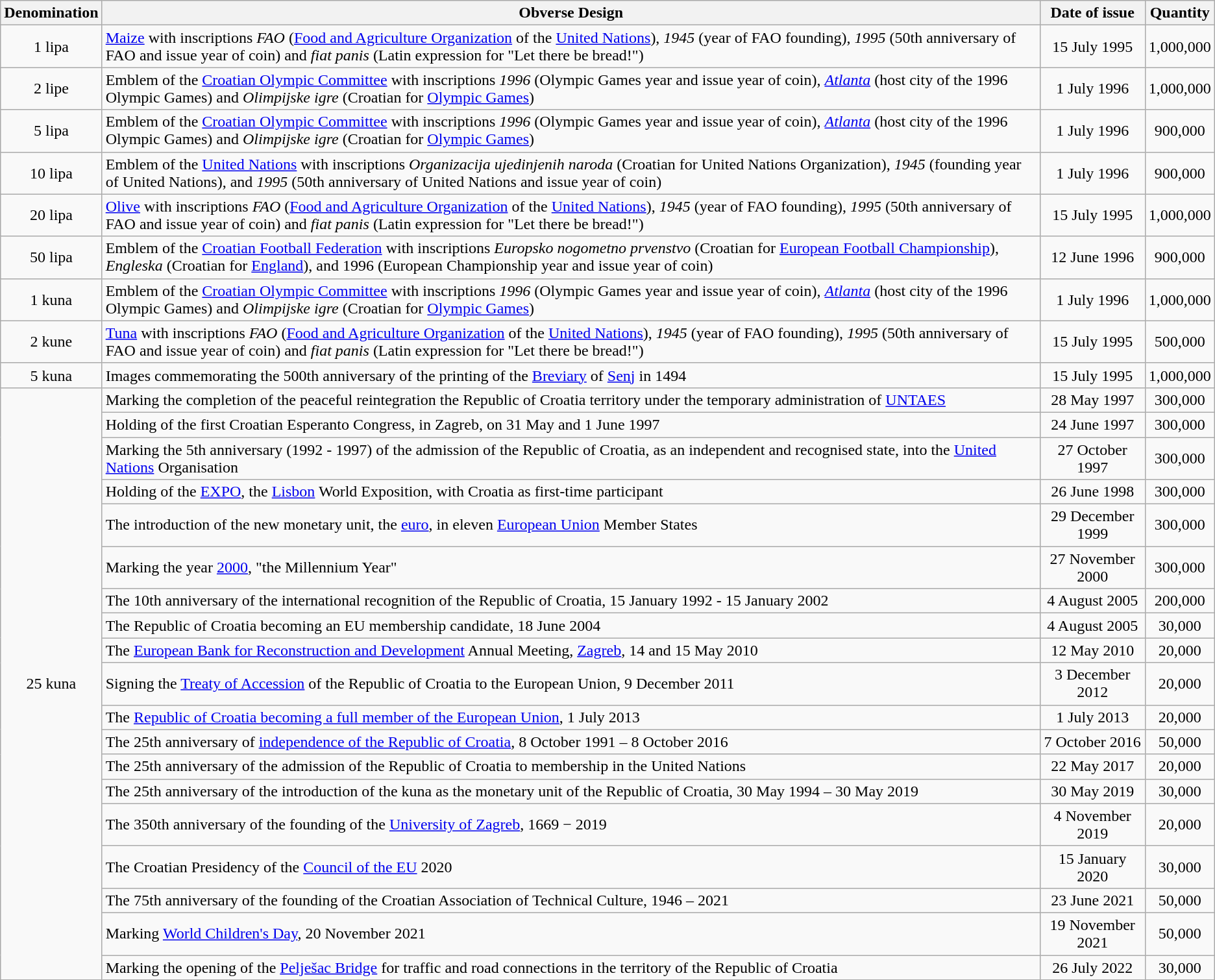<table class="wikitable">
<tr>
<th align="center">Denomination</th>
<th align="center">Obverse Design</th>
<th align="center">Date of issue</th>
<th align="center">Quantity</th>
</tr>
<tr>
<td align=center>1 lipa</td>
<td><a href='#'>Maize</a> with inscriptions <em>FAO</em> (<a href='#'>Food and Agriculture Organization</a> of the <a href='#'>United Nations</a>), <em>1945</em> (year of FAO founding), <em>1995</em> (50th anniversary of FAO and issue year of coin) and <em>fiat panis</em> (Latin expression for "Let there be bread!")</td>
<td align=center>15 July 1995</td>
<td align=center>1,000,000</td>
</tr>
<tr>
<td align=center>2 lipe</td>
<td>Emblem of the <a href='#'>Croatian Olympic Committee</a> with inscriptions <em>1996</em> (Olympic Games year and issue year of coin), <em><a href='#'>Atlanta</a></em> (host city of the 1996 Olympic Games) and <em>Olimpijske igre</em> (Croatian for <a href='#'>Olympic Games</a>)</td>
<td align=center>1 July 1996</td>
<td align=center>1,000,000</td>
</tr>
<tr>
<td align=center>5 lipa</td>
<td>Emblem of the <a href='#'>Croatian Olympic Committee</a> with inscriptions <em>1996</em> (Olympic Games year and issue year of coin), <em><a href='#'>Atlanta</a></em> (host city of the 1996 Olympic Games) and <em>Olimpijske igre</em> (Croatian for <a href='#'>Olympic Games</a>)</td>
<td align=center>1 July 1996</td>
<td align=center>900,000</td>
</tr>
<tr>
<td align=center>10 lipa</td>
<td>Emblem of the <a href='#'>United Nations</a> with inscriptions <em>Organizacija ujedinjenih naroda</em> (Croatian for United Nations Organization), <em>1945</em> (founding year of United Nations), and <em>1995</em> (50th anniversary of United Nations and issue year of coin)</td>
<td align=center>1 July 1996</td>
<td align=center>900,000</td>
</tr>
<tr>
<td align=center>20 lipa</td>
<td><a href='#'>Olive</a> with inscriptions <em>FAO</em> (<a href='#'>Food and Agriculture Organization</a> of the <a href='#'>United Nations</a>), <em>1945</em> (year of FAO founding), <em>1995</em> (50th anniversary of FAO and issue year of coin) and <em>fiat panis</em> (Latin expression for "Let there be bread!")</td>
<td align=center>15 July 1995</td>
<td align=center>1,000,000</td>
</tr>
<tr>
<td align=center>50 lipa</td>
<td>Emblem of the <a href='#'>Croatian Football Federation</a> with inscriptions <em>Europsko nogometno prvenstvo</em> (Croatian for <a href='#'>European Football Championship</a>), <em>Engleska</em> (Croatian for <a href='#'>England</a>), and 1996 (European Championship year and issue year of coin)</td>
<td align=center>12 June 1996</td>
<td align=center>900,000</td>
</tr>
<tr>
<td align=center>1 kuna</td>
<td>Emblem of the <a href='#'>Croatian Olympic Committee</a> with inscriptions <em>1996</em> (Olympic Games year and issue year of coin), <em><a href='#'>Atlanta</a></em> (host city of the 1996 Olympic Games) and <em>Olimpijske igre</em> (Croatian for <a href='#'>Olympic Games</a>)</td>
<td align=center>1 July 1996</td>
<td align=center>1,000,000</td>
</tr>
<tr>
<td align=center>2 kune</td>
<td><a href='#'>Tuna</a> with inscriptions <em>FAO</em> (<a href='#'>Food and Agriculture Organization</a> of the <a href='#'>United Nations</a>), <em>1945</em> (year of FAO founding), <em>1995</em> (50th anniversary of FAO and issue year of coin) and <em>fiat panis</em> (Latin expression for "Let there be bread!")</td>
<td align=center>15 July 1995</td>
<td align=center>500,000</td>
</tr>
<tr>
<td align=center>5 kuna</td>
<td>Images commemorating the 500th anniversary of the printing of the <a href='#'>Breviary</a> of <a href='#'>Senj</a> in 1494</td>
<td align=center>15 July 1995</td>
<td align=center>1,000,000</td>
</tr>
<tr>
<td rowspan="19" align="center">25 kuna</td>
<td>Marking the completion of the peaceful reintegration the Republic of Croatia territory under the temporary administration of <a href='#'>UNTAES</a></td>
<td align=center>28 May 1997</td>
<td align=center>300,000</td>
</tr>
<tr>
<td>Holding of the first Croatian Esperanto Congress, in Zagreb, on 31 May and 1 June 1997</td>
<td align=center>24 June 1997</td>
<td align=center>300,000</td>
</tr>
<tr>
<td>Marking the 5th anniversary (1992 - 1997) of the admission of the Republic of Croatia, as an independent and recognised state, into the <a href='#'>United Nations</a> Organisation</td>
<td align=center>27 October 1997</td>
<td align=center>300,000</td>
</tr>
<tr>
<td>Holding of the <a href='#'>EXPO</a>, the <a href='#'>Lisbon</a> World Exposition, with Croatia as first-time participant</td>
<td align=center>26 June 1998</td>
<td align=center>300,000</td>
</tr>
<tr>
<td>The introduction of the new monetary unit, the <a href='#'>euro</a>, in eleven <a href='#'>European Union</a> Member States</td>
<td align=center>29 December 1999</td>
<td align=center>300,000</td>
</tr>
<tr>
<td>Marking the year <a href='#'>2000</a>, "the Millennium Year"</td>
<td align=center>27 November 2000</td>
<td align=center>300,000</td>
</tr>
<tr>
<td>The 10th anniversary of the international recognition of the Republic of Croatia, 15 January 1992 - 15 January 2002</td>
<td align=center>4 August 2005</td>
<td align=center>200,000</td>
</tr>
<tr>
<td>The Republic of Croatia becoming an EU membership candidate, 18 June 2004</td>
<td align=center>4 August 2005</td>
<td align=center>30,000</td>
</tr>
<tr>
<td>The <a href='#'>European Bank for Reconstruction and Development</a> Annual Meeting, <a href='#'>Zagreb</a>, 14 and 15 May 2010</td>
<td align=center>12 May 2010</td>
<td align=center>20,000</td>
</tr>
<tr>
<td>Signing the <a href='#'>Treaty of Accession</a> of the Republic of Croatia to the European Union, 9 December 2011</td>
<td align=center>3 December 2012</td>
<td align=center>20,000</td>
</tr>
<tr>
<td>The <a href='#'>Republic of Croatia becoming a full member of the European Union</a>, 1 July 2013</td>
<td align=center>1 July 2013</td>
<td align=center>20,000</td>
</tr>
<tr>
<td>The 25th anniversary of <a href='#'>independence of the Republic of Croatia</a>, 8 October 1991 – 8 October 2016</td>
<td align=center>7 October 2016</td>
<td align=center>50,000</td>
</tr>
<tr>
<td>The 25th anniversary of the admission of the Republic of Croatia to membership in the United Nations</td>
<td align=center>22 May 2017</td>
<td align=center>20,000</td>
</tr>
<tr>
<td>The 25th anniversary of the introduction of the kuna as the monetary unit of the Republic of Croatia, 30 May 1994 – 30 May 2019</td>
<td align=center>30 May 2019</td>
<td align=center>30,000</td>
</tr>
<tr>
<td>The 350th anniversary of the founding of the <a href='#'>University of Zagreb</a>, 1669 − 2019</td>
<td align=center>4 November 2019</td>
<td align=center>20,000</td>
</tr>
<tr>
<td>The Croatian Presidency of the <a href='#'>Council of the EU</a> 2020</td>
<td align=center>15 January 2020</td>
<td align=center>30,000</td>
</tr>
<tr>
<td>The 75th anniversary of the founding of the Croatian Association of Technical Culture, 1946 – 2021</td>
<td align=center>23 June 2021</td>
<td align=center>50,000</td>
</tr>
<tr>
<td>Marking <a href='#'>World Children's Day</a>, 20 November 2021</td>
<td align=center>19 November 2021</td>
<td align=center>50,000</td>
</tr>
<tr>
<td>Marking the opening of the <a href='#'>Pelješac Bridge</a> for traffic and road connections in the territory of the Republic of Croatia</td>
<td align=center>26 July 2022</td>
<td align=center>30,000</td>
</tr>
</table>
